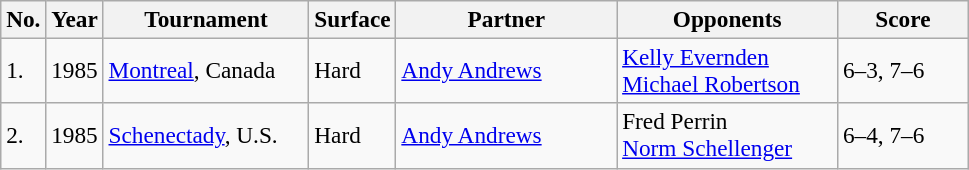<table class="sortable wikitable" style=font-size:97%>
<tr>
<th style="width:20px">No.</th>
<th style="width:30px">Year</th>
<th style="width:130px">Tournament</th>
<th style="width:50px">Surface</th>
<th style="width:140px">Partner</th>
<th style="width:140px">Opponents</th>
<th style="width:80px" class="unsortable">Score</th>
</tr>
<tr>
<td>1.</td>
<td>1985</td>
<td><a href='#'>Montreal</a>, Canada</td>
<td>Hard</td>
<td> <a href='#'>Andy Andrews</a></td>
<td> <a href='#'>Kelly Evernden</a><br> <a href='#'>Michael Robertson</a></td>
<td>6–3, 7–6</td>
</tr>
<tr>
<td>2.</td>
<td>1985</td>
<td><a href='#'>Schenectady</a>, U.S.</td>
<td>Hard</td>
<td> <a href='#'>Andy Andrews</a></td>
<td> Fred Perrin<br> <a href='#'>Norm Schellenger</a></td>
<td>6–4, 7–6</td>
</tr>
</table>
